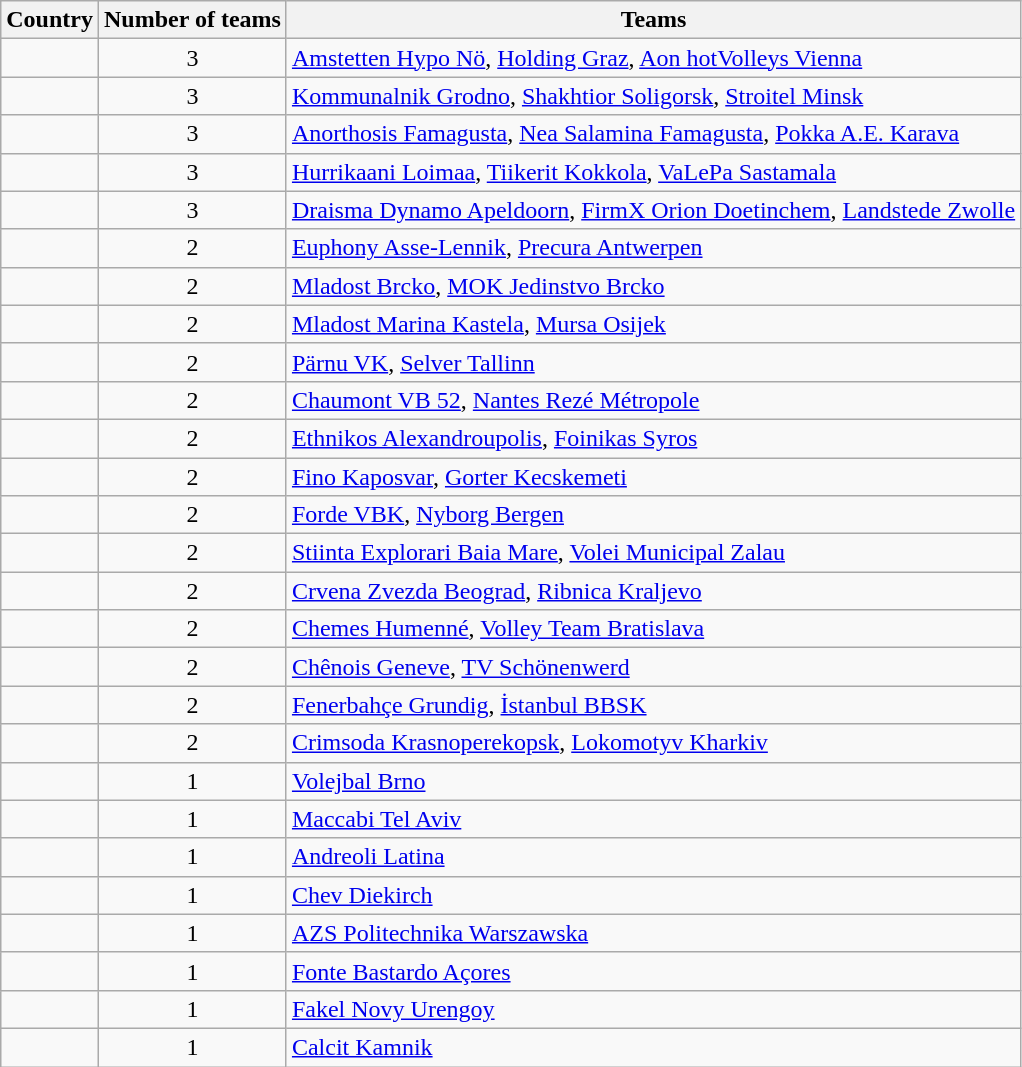<table class="wikitable sortable" style="text-align:left">
<tr>
<th>Country</th>
<th>Number of teams</th>
<th>Teams</th>
</tr>
<tr>
<td></td>
<td align="center">3</td>
<td><a href='#'>Amstetten Hypo Nö</a>, <a href='#'>Holding Graz</a>, <a href='#'>Aon hotVolleys Vienna</a></td>
</tr>
<tr>
<td></td>
<td align="center">3</td>
<td><a href='#'>Kommunalnik Grodno</a>, <a href='#'>Shakhtior Soligorsk</a>, <a href='#'>Stroitel Minsk</a></td>
</tr>
<tr>
<td></td>
<td align="center">3</td>
<td><a href='#'>Anorthosis Famagusta</a>, <a href='#'>Nea Salamina Famagusta</a>, <a href='#'>Pokka A.E. Karava</a></td>
</tr>
<tr>
<td></td>
<td align="center">3</td>
<td><a href='#'>Hurrikaani Loimaa</a>, <a href='#'>Tiikerit Kokkola</a>, <a href='#'>VaLePa Sastamala</a></td>
</tr>
<tr>
<td></td>
<td align="center">3</td>
<td><a href='#'>Draisma Dynamo Apeldoorn</a>, <a href='#'>FirmX Orion Doetinchem</a>, <a href='#'>Landstede Zwolle</a></td>
</tr>
<tr>
<td></td>
<td align="center">2</td>
<td><a href='#'>Euphony Asse-Lennik</a>, <a href='#'>Precura Antwerpen</a></td>
</tr>
<tr>
<td></td>
<td align="center">2</td>
<td><a href='#'>Mladost Brcko</a>, <a href='#'>MOK Jedinstvo Brcko</a></td>
</tr>
<tr>
<td></td>
<td align="center">2</td>
<td><a href='#'>Mladost Marina Kastela</a>, <a href='#'>Mursa Osijek</a></td>
</tr>
<tr>
<td></td>
<td align="center">2</td>
<td><a href='#'>Pärnu VK</a>, <a href='#'>Selver Tallinn</a></td>
</tr>
<tr>
<td></td>
<td align="center">2</td>
<td><a href='#'>Chaumont VB 52</a>, <a href='#'>Nantes Rezé Métropole</a></td>
</tr>
<tr>
<td></td>
<td align="center">2</td>
<td><a href='#'>Ethnikos Alexandroupolis</a>, <a href='#'>Foinikas Syros</a></td>
</tr>
<tr>
<td></td>
<td align="center">2</td>
<td><a href='#'>Fino Kaposvar</a>, <a href='#'>Gorter Kecskemeti</a></td>
</tr>
<tr>
<td></td>
<td align="center">2</td>
<td><a href='#'>Forde VBK</a>, <a href='#'>Nyborg Bergen</a></td>
</tr>
<tr>
<td></td>
<td align="center">2</td>
<td><a href='#'>Stiinta Explorari Baia Mare</a>, <a href='#'>Volei Municipal Zalau</a></td>
</tr>
<tr>
<td></td>
<td align="center">2</td>
<td><a href='#'>Crvena Zvezda Beograd</a>, <a href='#'>Ribnica Kraljevo</a></td>
</tr>
<tr>
<td></td>
<td align="center">2</td>
<td><a href='#'>Chemes Humenné</a>, <a href='#'>Volley Team Bratislava</a></td>
</tr>
<tr>
<td></td>
<td align="center">2</td>
<td><a href='#'>Chênois Geneve</a>, <a href='#'>TV Schönenwerd</a></td>
</tr>
<tr>
<td></td>
<td align="center">2</td>
<td><a href='#'>Fenerbahçe Grundig</a>, <a href='#'>İstanbul BBSK</a></td>
</tr>
<tr>
<td></td>
<td align="center">2</td>
<td><a href='#'>Crimsoda Krasnoperekopsk</a>, <a href='#'>Lokomotyv Kharkiv</a></td>
</tr>
<tr>
<td></td>
<td align="center">1</td>
<td><a href='#'>Volejbal Brno</a></td>
</tr>
<tr>
<td></td>
<td align="center">1</td>
<td><a href='#'>Maccabi Tel Aviv</a></td>
</tr>
<tr>
<td></td>
<td align="center">1</td>
<td><a href='#'>Andreoli Latina</a></td>
</tr>
<tr>
<td></td>
<td align="center">1</td>
<td><a href='#'>Chev Diekirch</a></td>
</tr>
<tr>
<td></td>
<td align="center">1</td>
<td><a href='#'>AZS Politechnika Warszawska</a></td>
</tr>
<tr>
<td></td>
<td align="center">1</td>
<td><a href='#'>Fonte Bastardo Açores</a></td>
</tr>
<tr>
<td></td>
<td align="center">1</td>
<td><a href='#'>Fakel Novy Urengoy</a></td>
</tr>
<tr>
<td></td>
<td align="center">1</td>
<td><a href='#'>Calcit Kamnik</a></td>
</tr>
</table>
